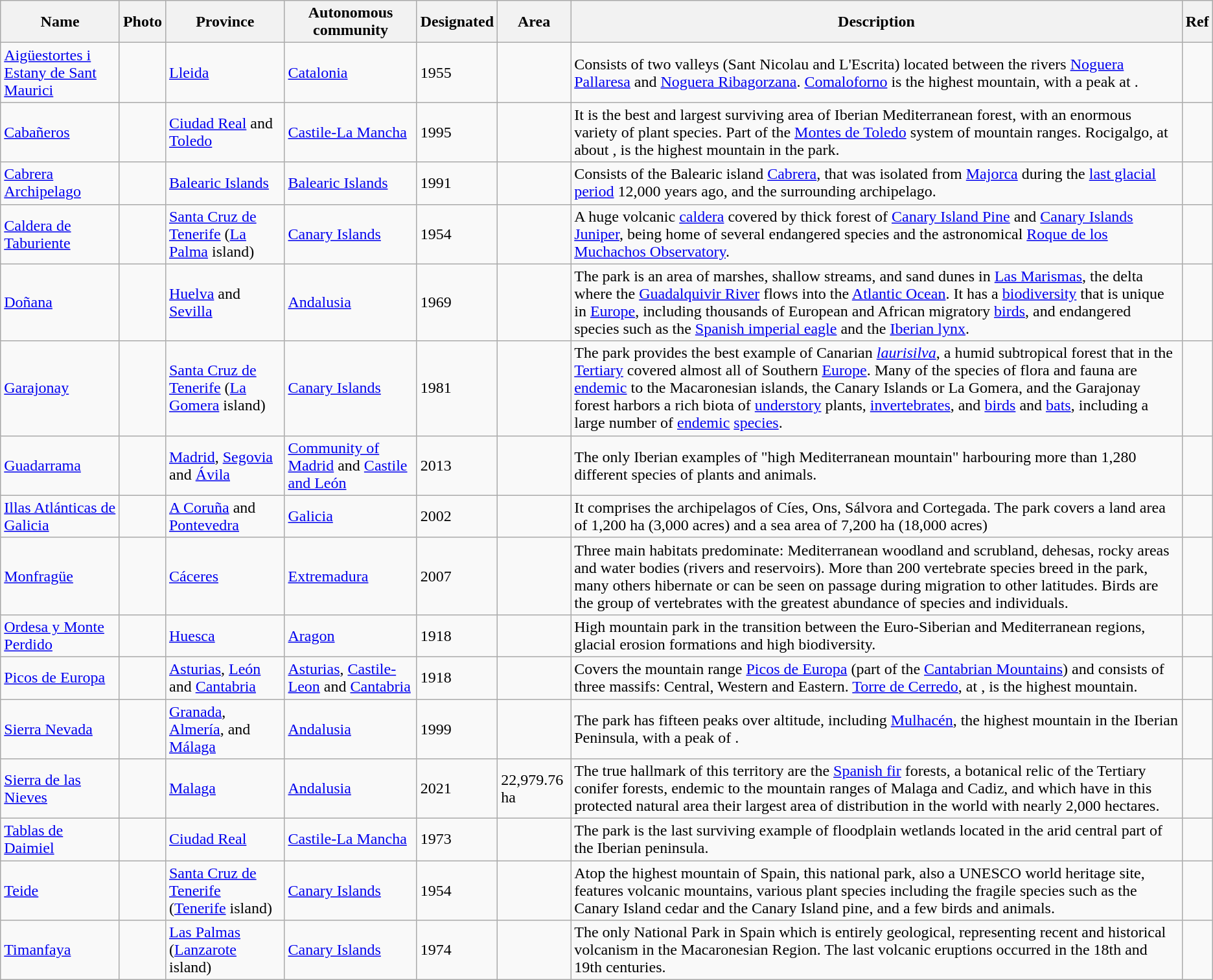<table class="wikitable sortable">
<tr>
<th>Name</th>
<th>Photo</th>
<th>Province</th>
<th>Autonomous community</th>
<th>Designated</th>
<th>Area</th>
<th>Description</th>
<th>Ref</th>
</tr>
<tr>
<td><a href='#'>Aigüestortes i Estany de Sant Maurici</a></td>
<td></td>
<td><a href='#'>Lleida</a></td>
<td><a href='#'>Catalonia</a></td>
<td>1955</td>
<td></td>
<td>Consists of two valleys (Sant Nicolau and L'Escrita) located between the rivers <a href='#'>Noguera Pallaresa</a> and <a href='#'>Noguera Ribagorzana</a>. <a href='#'>Comaloforno</a> is the highest mountain, with a peak at .</td>
<td></td>
</tr>
<tr>
<td><a href='#'>Cabañeros</a></td>
<td></td>
<td><a href='#'>Ciudad Real</a> and <a href='#'>Toledo</a></td>
<td><a href='#'>Castile-La Mancha</a></td>
<td>1995</td>
<td></td>
<td>It is the best and largest surviving area of Iberian Mediterranean forest, with an enormous variety of plant species. Part of the <a href='#'>Montes de Toledo</a> system of mountain ranges. Rocigalgo, at about , is the highest mountain in the park.</td>
<td></td>
</tr>
<tr>
<td><a href='#'>Cabrera Archipelago</a></td>
<td></td>
<td><a href='#'>Balearic Islands</a></td>
<td><a href='#'>Balearic Islands</a></td>
<td>1991</td>
<td></td>
<td>Consists of the Balearic island <a href='#'>Cabrera</a>, that was isolated from <a href='#'>Majorca</a> during the <a href='#'>last glacial period</a> 12,000 years ago, and the surrounding archipelago.</td>
<td></td>
</tr>
<tr>
<td><a href='#'>Caldera de Taburiente</a></td>
<td></td>
<td><a href='#'>Santa Cruz de Tenerife</a> (<a href='#'>La Palma</a> island)</td>
<td><a href='#'>Canary Islands</a></td>
<td>1954</td>
<td></td>
<td>A huge volcanic <a href='#'>caldera</a> covered by thick forest of <a href='#'>Canary Island Pine</a> and <a href='#'>Canary Islands Juniper</a>, being home of several endangered species and the astronomical <a href='#'>Roque de los Muchachos Observatory</a>.</td>
<td></td>
</tr>
<tr>
<td><a href='#'>Doñana</a></td>
<td></td>
<td><a href='#'>Huelva</a> and <a href='#'>Sevilla</a></td>
<td><a href='#'>Andalusia</a></td>
<td>1969</td>
<td></td>
<td>The park is an area of marshes, shallow streams, and sand dunes in <a href='#'>Las Marismas</a>, the delta where the <a href='#'>Guadalquivir River</a> flows into the <a href='#'>Atlantic Ocean</a>. It has a <a href='#'>biodiversity</a> that is unique in <a href='#'>Europe</a>, including thousands of European and African migratory <a href='#'>birds</a>, and endangered species such as the <a href='#'>Spanish imperial eagle</a> and the <a href='#'>Iberian lynx</a>.</td>
<td></td>
</tr>
<tr>
<td><a href='#'>Garajonay</a></td>
<td></td>
<td><a href='#'>Santa Cruz de Tenerife</a> (<a href='#'>La Gomera</a> island)</td>
<td><a href='#'>Canary Islands</a></td>
<td>1981</td>
<td></td>
<td>The park provides the best example of Canarian <em><a href='#'>laurisilva</a></em>, a humid subtropical forest that in the <a href='#'>Tertiary</a> covered almost all of Southern <a href='#'>Europe</a>. Many of the species of flora and fauna are <a href='#'>endemic</a> to the Macaronesian islands, the Canary Islands or La Gomera, and the Garajonay forest harbors a rich biota of <a href='#'>understory</a> plants, <a href='#'>invertebrates</a>, and <a href='#'>birds</a> and <a href='#'>bats</a>, including a large number of <a href='#'>endemic</a> <a href='#'>species</a>.</td>
<td></td>
</tr>
<tr>
<td><a href='#'>Guadarrama</a></td>
<td></td>
<td><a href='#'>Madrid</a>, <a href='#'>Segovia</a> and <a href='#'>Ávila</a></td>
<td><a href='#'>Community of Madrid</a> and <a href='#'>Castile and León</a></td>
<td>2013</td>
<td></td>
<td>The only Iberian examples of "high Mediterranean mountain" harbouring more than 1,280 different species of plants and animals.</td>
<td></td>
</tr>
<tr>
<td><a href='#'>Illas Atlánticas de Galicia</a></td>
<td></td>
<td><a href='#'>A Coruña</a> and <a href='#'>Pontevedra</a></td>
<td><a href='#'>Galicia</a></td>
<td>2002</td>
<td></td>
<td>It comprises the archipelagos of Cíes, Ons, Sálvora and Cortegada. The park covers a land area of 1,200 ha (3,000 acres) and a sea area of 7,200 ha (18,000 acres)</td>
<td></td>
</tr>
<tr>
<td><a href='#'>Monfragüe</a></td>
<td></td>
<td><a href='#'>Cáceres</a></td>
<td><a href='#'>Extremadura</a></td>
<td>2007</td>
<td></td>
<td>Three main habitats predominate: Mediterranean woodland and scrubland, dehesas, rocky areas and water bodies (rivers and reservoirs). More than 200 vertebrate species breed in the park, many others hibernate or can be seen on passage during migration to other latitudes. Birds are the group of vertebrates with the greatest abundance of species and individuals.</td>
<td></td>
</tr>
<tr>
<td><a href='#'>Ordesa y Monte Perdido</a></td>
<td></td>
<td><a href='#'>Huesca</a></td>
<td><a href='#'>Aragon</a></td>
<td>1918</td>
<td></td>
<td>High mountain park in the transition between the Euro-Siberian and Mediterranean regions, glacial erosion formations and high biodiversity.</td>
<td></td>
</tr>
<tr>
<td><a href='#'>Picos de Europa</a></td>
<td></td>
<td><a href='#'>Asturias</a>, <a href='#'>León</a> and <a href='#'>Cantabria</a></td>
<td><a href='#'>Asturias</a>, <a href='#'>Castile-Leon</a> and <a href='#'>Cantabria</a></td>
<td>1918</td>
<td></td>
<td>Covers the mountain range <a href='#'>Picos de Europa</a> (part of the <a href='#'>Cantabrian Mountains</a>) and consists of three massifs: Central, Western and Eastern. <a href='#'>Torre de Cerredo</a>, at , is the highest mountain.</td>
<td></td>
</tr>
<tr>
<td><a href='#'>Sierra Nevada</a></td>
<td></td>
<td><a href='#'>Granada</a>, <a href='#'>Almería</a>, and <a href='#'>Málaga</a></td>
<td><a href='#'>Andalusia</a></td>
<td>1999</td>
<td></td>
<td>The park has fifteen peaks over  altitude, including <a href='#'>Mulhacén</a>, the highest mountain in the Iberian Peninsula, with a peak of .</td>
<td></td>
</tr>
<tr>
<td><a href='#'>Sierra de las Nieves</a></td>
<td></td>
<td><a href='#'>Malaga</a></td>
<td><a href='#'>Andalusia</a></td>
<td>2021</td>
<td>22,979.76 ha</td>
<td>The true hallmark of this territory are the <a href='#'> Spanish fir</a> forests, a botanical relic of the Tertiary conifer forests, endemic to the mountain ranges of Malaga and Cadiz, and which have in this protected natural area their largest area of distribution in the world with nearly 2,000 hectares.</td>
<td></td>
</tr>
<tr>
<td><a href='#'>Tablas de Daimiel</a></td>
<td></td>
<td><a href='#'>Ciudad Real</a></td>
<td><a href='#'>Castile-La Mancha</a></td>
<td>1973</td>
<td></td>
<td>The park is the last surviving example of floodplain wetlands located in the arid central part of the Iberian peninsula.</td>
<td></td>
</tr>
<tr>
<td><a href='#'>Teide</a></td>
<td></td>
<td><a href='#'>Santa Cruz de Tenerife</a> (<a href='#'>Tenerife</a> island)</td>
<td><a href='#'>Canary Islands</a></td>
<td>1954</td>
<td></td>
<td>Atop the highest mountain of Spain, this national park, also a UNESCO world heritage site, features volcanic mountains, various plant species including the fragile species such as the Canary Island cedar and the Canary Island pine, and a few birds and animals.</td>
<td></td>
</tr>
<tr>
<td><a href='#'>Timanfaya</a></td>
<td></td>
<td><a href='#'>Las Palmas</a> (<a href='#'>Lanzarote</a> island)</td>
<td><a href='#'>Canary Islands</a></td>
<td>1974</td>
<td></td>
<td>The only National Park in Spain which is entirely geological, representing recent and historical volcanism in the Macaronesian Region. The last volcanic eruptions occurred in the 18th and 19th centuries.</td>
<td></td>
</tr>
</table>
